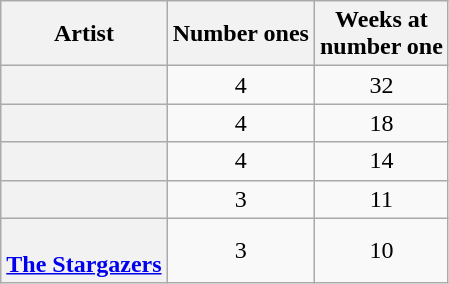<table class="wikitable plainrowheaders sortable">
<tr>
<th scope=col>Artist</th>
<th scope=col>Number ones</th>
<th scope=col>Weeks at<br>number one</th>
</tr>
<tr>
<th scope=row></th>
<td align=center>4</td>
<td align=center>32</td>
</tr>
<tr>
<th scope=row></th>
<td align=center>4</td>
<td align=center>18</td>
</tr>
<tr>
<th scope=row></th>
<td align=center>4</td>
<td align=center>14</td>
</tr>
<tr>
<th scope=row></th>
<td align=center>3</td>
<td align=center>11</td>
</tr>
<tr>
<th scope=row><br><a href='#'>The Stargazers</a></th>
<td align=center>3</td>
<td align=center>10</td>
</tr>
</table>
